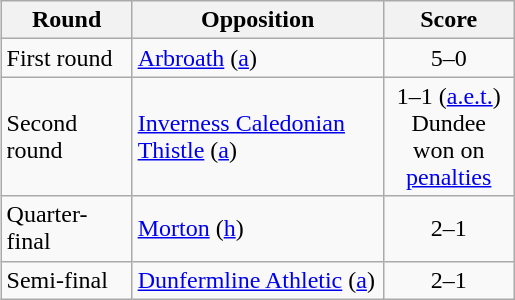<table class="wikitable" style="text-align:left;margin-left:1em;float:right">
<tr>
<th width=80>Round</th>
<th width=160>Opposition</th>
<th width=80>Score</th>
</tr>
<tr>
<td>First round</td>
<td><a href='#'>Arbroath</a> (<a href='#'>a</a>)</td>
<td align=center>5–0</td>
</tr>
<tr>
<td>Second round</td>
<td><a href='#'>Inverness Caledonian Thistle</a> (<a href='#'>a</a>)</td>
<td align=center>1–1 (<a href='#'>a.e.t.</a>) Dundee won on <a href='#'>penalties</a></td>
</tr>
<tr>
<td>Quarter-final</td>
<td><a href='#'>Morton</a> (<a href='#'>h</a>)</td>
<td align=center>2–1</td>
</tr>
<tr>
<td>Semi-final</td>
<td><a href='#'>Dunfermline Athletic</a> (<a href='#'>a</a>)</td>
<td align=center>2–1</td>
</tr>
</table>
